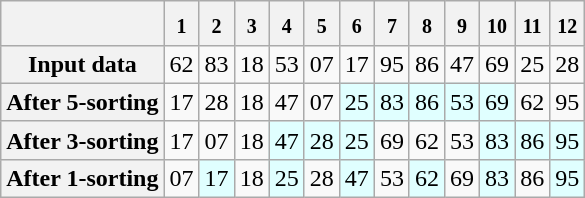<table class="wikitable" style="text-align:center">
<tr>
<th></th>
<th><sub>1</sub></th>
<th><sub>2</sub></th>
<th><sub>3</sub></th>
<th><sub>4</sub></th>
<th><sub>5</sub></th>
<th><sub>6</sub></th>
<th><sub>7</sub></th>
<th><sub>8</sub></th>
<th><sub>9</sub></th>
<th><sub>10</sub></th>
<th><sub>11</sub></th>
<th><sub>12</sub></th>
</tr>
<tr>
<th>Input data</th>
<td>62</td>
<td>83</td>
<td>18</td>
<td>53</td>
<td>07</td>
<td>17</td>
<td>95</td>
<td>86</td>
<td>47</td>
<td>69</td>
<td>25</td>
<td>28</td>
</tr>
<tr>
<th>After 5-sorting</th>
<td>17</td>
<td>28</td>
<td>18</td>
<td>47</td>
<td>07</td>
<td bgcolor=lightcyan>25</td>
<td bgcolor=lightcyan>83</td>
<td bgcolor=lightcyan>86</td>
<td bgcolor=lightcyan>53</td>
<td bgcolor=lightcyan>69</td>
<td>62</td>
<td>95</td>
</tr>
<tr>
<th>After 3-sorting</th>
<td>17</td>
<td>07</td>
<td>18</td>
<td bgcolor=lightcyan>47</td>
<td bgcolor=lightcyan>28</td>
<td bgcolor=lightcyan>25</td>
<td>69</td>
<td>62</td>
<td>53</td>
<td bgcolor=lightcyan>83</td>
<td bgcolor=lightcyan>86</td>
<td bgcolor=lightcyan>95</td>
</tr>
<tr>
<th>After 1-sorting</th>
<td>07</td>
<td bgcolor=lightcyan>17</td>
<td>18</td>
<td bgcolor=lightcyan>25</td>
<td>28</td>
<td bgcolor=lightcyan>47</td>
<td>53</td>
<td bgcolor=lightcyan>62</td>
<td>69</td>
<td bgcolor=lightcyan>83</td>
<td>86</td>
<td bgcolor=lightcyan>95</td>
</tr>
</table>
